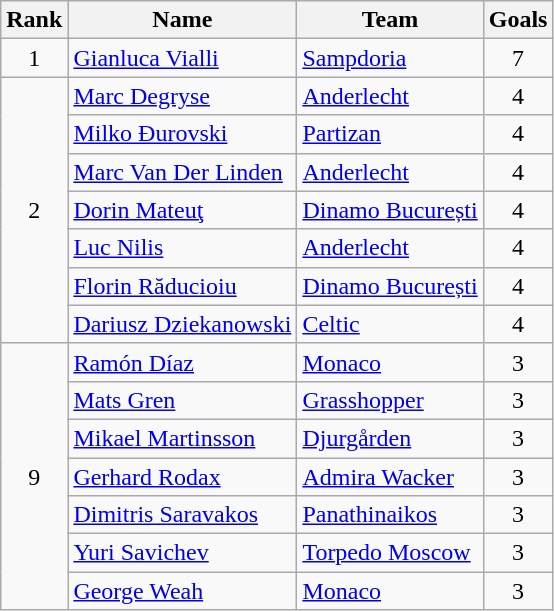<table class="wikitable" style="text-align:center">
<tr>
<th>Rank</th>
<th>Name</th>
<th>Team</th>
<th>Goals</th>
</tr>
<tr>
<td>1</td>
<td align="left"> <a href='#'>Gianluca Vialli</a></td>
<td align="left"> <a href='#'>Sampdoria</a></td>
<td>7</td>
</tr>
<tr>
<td rowspan="7">2</td>
<td align="left"> <a href='#'>Marc Degryse</a></td>
<td align="left"> <a href='#'>Anderlecht</a></td>
<td>4</td>
</tr>
<tr>
<td align="left"> <a href='#'>Milko Đurovski</a></td>
<td align="left"> <a href='#'>Partizan</a></td>
<td>4</td>
</tr>
<tr>
<td align="left"> <a href='#'>Marc Van Der Linden</a></td>
<td align="left"> <a href='#'>Anderlecht</a></td>
<td>4</td>
</tr>
<tr>
<td align="left"> <a href='#'>Dorin Mateuţ</a></td>
<td align="left"> <a href='#'>Dinamo București</a></td>
<td>4</td>
</tr>
<tr>
<td align="left"> <a href='#'>Luc Nilis</a></td>
<td align="left"> <a href='#'>Anderlecht</a></td>
<td>4</td>
</tr>
<tr>
<td align="left"> <a href='#'>Florin Răducioiu</a></td>
<td align="left"> <a href='#'>Dinamo București</a></td>
<td>4</td>
</tr>
<tr>
<td align="left"> <a href='#'>Dariusz Dziekanowski</a></td>
<td align="left"> <a href='#'>Celtic</a></td>
<td>4</td>
</tr>
<tr>
<td rowspan="7">9</td>
<td align="left"> <a href='#'>Ramón Díaz</a></td>
<td align="left"> <a href='#'>Monaco</a></td>
<td>3</td>
</tr>
<tr>
<td align="left"> <a href='#'>Mats Gren</a></td>
<td align="left"> <a href='#'>Grasshopper</a></td>
<td>3</td>
</tr>
<tr>
<td align="left"> <a href='#'>Mikael Martinsson</a></td>
<td align="left"> <a href='#'>Djurgården</a></td>
<td>3</td>
</tr>
<tr>
<td align="left"> <a href='#'>Gerhard Rodax</a></td>
<td align="left"> <a href='#'>Admira Wacker</a></td>
<td>3</td>
</tr>
<tr>
<td align="left"> <a href='#'>Dimitris Saravakos</a></td>
<td align="left"> <a href='#'>Panathinaikos</a></td>
<td>3</td>
</tr>
<tr>
<td align="left"> <a href='#'>Yuri Savichev</a></td>
<td align="left"> <a href='#'>Torpedo Moscow</a></td>
<td>3</td>
</tr>
<tr>
<td align="left"> <a href='#'>George Weah</a></td>
<td align="left"> <a href='#'>Monaco</a></td>
<td>3</td>
</tr>
</table>
